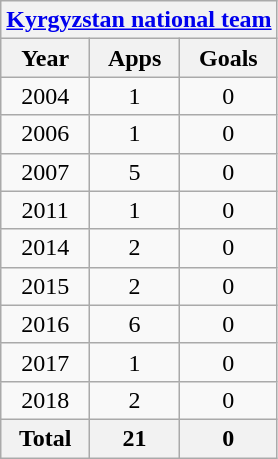<table class="wikitable" style="text-align:center">
<tr>
<th colspan=3><a href='#'>Kyrgyzstan national team</a></th>
</tr>
<tr>
<th>Year</th>
<th>Apps</th>
<th>Goals</th>
</tr>
<tr>
<td>2004</td>
<td>1</td>
<td>0</td>
</tr>
<tr>
<td>2006</td>
<td>1</td>
<td>0</td>
</tr>
<tr>
<td>2007</td>
<td>5</td>
<td>0</td>
</tr>
<tr>
<td>2011</td>
<td>1</td>
<td>0</td>
</tr>
<tr>
<td>2014</td>
<td>2</td>
<td>0</td>
</tr>
<tr>
<td>2015</td>
<td>2</td>
<td>0</td>
</tr>
<tr>
<td>2016</td>
<td>6</td>
<td>0</td>
</tr>
<tr>
<td>2017</td>
<td>1</td>
<td>0</td>
</tr>
<tr>
<td>2018</td>
<td>2</td>
<td>0</td>
</tr>
<tr>
<th>Total</th>
<th>21</th>
<th>0</th>
</tr>
</table>
